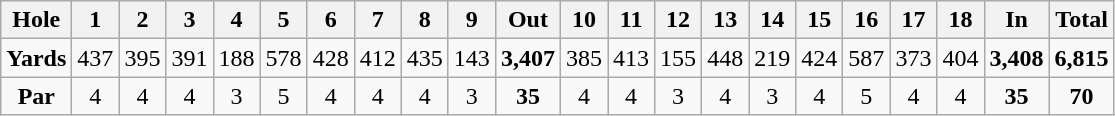<table class="wikitable" style="text-align:center">
<tr>
<th>Hole</th>
<th>1</th>
<th>2</th>
<th>3</th>
<th>4</th>
<th>5</th>
<th>6</th>
<th>7</th>
<th>8</th>
<th>9</th>
<th>Out</th>
<th>10</th>
<th>11</th>
<th>12</th>
<th>13</th>
<th>14</th>
<th>15</th>
<th>16</th>
<th>17</th>
<th>18</th>
<th>In</th>
<th>Total</th>
</tr>
<tr>
<td><strong>Yards</strong></td>
<td>437</td>
<td>395</td>
<td>391</td>
<td>188</td>
<td>578</td>
<td>428</td>
<td>412</td>
<td>435</td>
<td>143</td>
<td><strong>3,407</strong></td>
<td>385</td>
<td>413</td>
<td>155</td>
<td>448</td>
<td>219</td>
<td>424</td>
<td>587</td>
<td>373</td>
<td>404</td>
<td><strong>3,408</strong></td>
<td><strong>6,815</strong></td>
</tr>
<tr>
<td><strong>Par</strong></td>
<td>4</td>
<td>4</td>
<td>4</td>
<td>3</td>
<td>5</td>
<td>4</td>
<td>4</td>
<td>4</td>
<td>3</td>
<td><strong>35</strong></td>
<td>4</td>
<td>4</td>
<td>3</td>
<td>4</td>
<td>3</td>
<td>4</td>
<td>5</td>
<td>4</td>
<td>4</td>
<td><strong>35</strong></td>
<td><strong>70</strong></td>
</tr>
</table>
